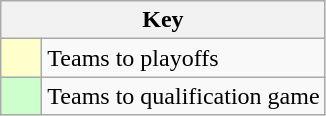<table class="wikitable" style="text-align: center;">
<tr>
<th colspan=2>Key</th>
</tr>
<tr>
<td style="background:#ffffcc; width:20px;"></td>
<td align=left>Teams to playoffs</td>
</tr>
<tr>
<td style="background:#ccffcc; width:20px;"></td>
<td align=left>Teams to qualification game</td>
</tr>
</table>
